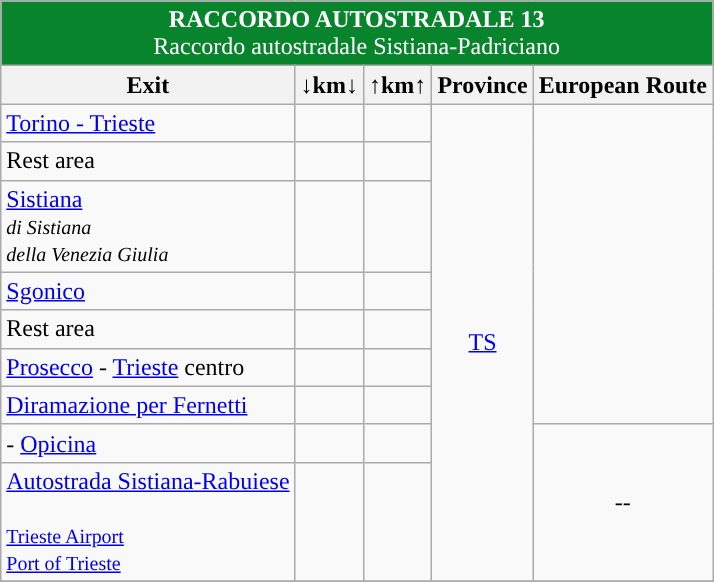<table class="wikitable" border="1">
<tr align="center" bgcolor="08842C" style="color: white;font-size:100%;">
<td colspan="6"><strong> RACCORDO AUTOSTRADALE 13</strong><br>Raccordo autostradale Sistiana-Padriciano</td>
</tr>
<tr>
<th style="text-align:center;"><strong>Exit</strong></th>
<th style="text-align:center;"><strong>↓km↓</strong></th>
<th style="text-align:center;"><strong>↑km↑</strong></th>
<th align="center"><strong>Province</strong></th>
<th align="center"><strong>European Route</strong></th>
</tr>
<tr>
<td>   <a href='#'>Torino - Trieste</a></td>
<td align="right"></td>
<td align="right"></td>
<td rowspan=9 align="center"><a href='#'>TS</a></td>
<td rowspan=7 align="center"></td>
</tr>
<tr>
<td> Rest area</td>
<td align="right"></td>
<td align="right"></td>
</tr>
<tr>
<td> <a href='#'>Sistiana</a><br><small> <em>di Sistiana</em><br> <em>della Venezia Giulia</em></small></td>
<td align="right"></td>
<td align="right"></td>
</tr>
<tr>
<td>  <a href='#'>Sgonico</a></td>
<td align="right"></td>
<td align="right"></td>
</tr>
<tr>
<td> Rest area</td>
<td align="right"></td>
<td align="right"></td>
</tr>
<tr>
<td> <a href='#'>Prosecco</a> - <a href='#'>Trieste</a> centro</td>
<td align="right"></td>
<td align="right"></td>
</tr>
<tr>
<td>   <a href='#'>Diramazione per Fernetti</a></td>
<td align="right"></td>
<td align="right"></td>
</tr>
<tr>
<td>  - <a href='#'>Opicina</a></td>
<td align="right"></td>
<td align="right"></td>
<td rowspan="2" align="center">--</td>
</tr>
<tr>
<td> <a href='#'>Autostrada Sistiana-Rabuiese</a><br> <br><small> <a href='#'>Trieste Airport</a><br> <a href='#'>Port of Trieste</a></small></td>
<td align="right"></td>
<td align="right"></td>
</tr>
<tr>
</tr>
</table>
